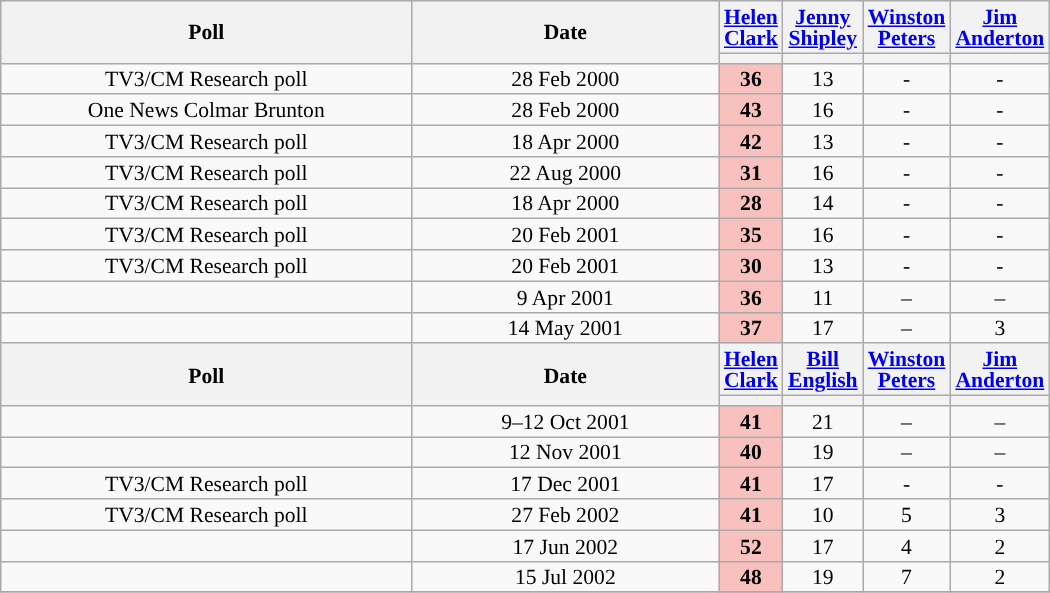<table class="wikitable sortable" style="width:700px;font-size:90%;line-height:14px;text-align:center;">
<tr>
<th style="width:270px;" rowspan="2">Poll</th>
<th style="width:200px;" rowspan="2">Date</th>
<th><a href='#'>Helen Clark</a></th>
<th><a href='#'>Jenny Shipley</a></th>
<th><a href='#'>Winston Peters</a></th>
<th><a href='#'>Jim Anderton</a></th>
</tr>
<tr>
<th class="unsortable" style="color:inherit;background:"></th>
<th class="unsortable" style="color:inherit;background:"></th>
<th class="unsortable" style="color:inherit;background:"></th>
<th class="unsortable" style="color:inherit;background:"></th>
</tr>
<tr>
<td>TV3/CM Research poll</td>
<td data-sort-value="2000-02-28">28 Feb 2000</td>
<td style="background:#F8C1BE"><strong>36</strong></td>
<td>13</td>
<td>-</td>
<td>-</td>
</tr>
<tr>
<td>One News Colmar Brunton</td>
<td data-sort-value="2000-02-28">28 Feb 2000</td>
<td style="background:#F8C1BE"><strong>43</strong></td>
<td>16</td>
<td>-</td>
<td>-</td>
</tr>
<tr>
<td>TV3/CM Research poll</td>
<td data-sort-value="2000-04-18">18 Apr 2000</td>
<td style="background:#F8C1BE"><strong>42</strong></td>
<td>13</td>
<td>-</td>
<td>-</td>
</tr>
<tr>
<td>TV3/CM Research poll</td>
<td data-sort-value="2000-08-22">22 Aug 2000</td>
<td style="background:#F8C1BE"><strong>31</strong></td>
<td>16</td>
<td>-</td>
<td>-</td>
</tr>
<tr>
<td>TV3/CM Research poll</td>
<td data-sort-value="2000-02-28">18 Apr 2000</td>
<td style="background:#F8C1BE"><strong>28</strong></td>
<td>14</td>
<td>-</td>
<td>-</td>
</tr>
<tr>
<td>TV3/CM Research poll</td>
<td data-sort-value="2001-02-20">20 Feb 2001</td>
<td style="background:#F8C1BE"><strong>35</strong></td>
<td>16</td>
<td>-</td>
<td>-</td>
</tr>
<tr>
<td>TV3/CM Research poll</td>
<td data-sort-value="2001-02-20">20 Feb 2001</td>
<td style="background:#F8C1BE"><strong>30</strong></td>
<td>13</td>
<td>-</td>
<td>-</td>
</tr>
<tr>
<td></td>
<td data-sort-value="2001-04-09">9 Apr 2001</td>
<td style="background:#F8C1BE"><strong>36</strong></td>
<td>11</td>
<td>–</td>
<td>–</td>
</tr>
<tr>
<td></td>
<td data-sort-value="2001-05-14">14 May 2001</td>
<td style="background:#F8C1BE"><strong>37</strong></td>
<td>17</td>
<td>–</td>
<td>3</td>
</tr>
<tr>
<th style="width:270px;" rowspan="2">Poll</th>
<th style="width:200px;" rowspan="2">Date</th>
<th><a href='#'>Helen Clark</a></th>
<th><a href='#'>Bill English</a></th>
<th><a href='#'>Winston Peters</a></th>
<th><a href='#'>Jim Anderton</a></th>
</tr>
<tr>
<th class="unsortable" style="color:inherit;background:"></th>
<th class="unsortable" style="color:inherit;background:"></th>
<th class="unsortable" style="color:inherit;background:"></th>
<th class="unsortable" style="color:inherit;background:"></th>
</tr>
<tr>
<td></td>
<td data-sort-value="2001-10-09">9–12 Oct 2001</td>
<td style="background:#F8C1BE"><strong>41</strong></td>
<td>21</td>
<td>–</td>
<td>–</td>
</tr>
<tr>
<td></td>
<td data-sort-value="2001-11-12">12 Nov 2001</td>
<td style="background:#F8C1BE"><strong>40</strong></td>
<td>19</td>
<td>–</td>
<td>–</td>
</tr>
<tr>
<td>TV3/CM Research poll</td>
<td data-sort-value="2001-12-17">17 Dec 2001</td>
<td style="background:#F8C1BE"><strong>41</strong></td>
<td>17</td>
<td>-</td>
<td>-</td>
</tr>
<tr>
<td>TV3/CM Research poll</td>
<td data-sort-value="2002-02-27">27 Feb 2002</td>
<td style="background:#F8C1BE"><strong>41</strong></td>
<td>10</td>
<td>5</td>
<td>3</td>
</tr>
<tr>
<td></td>
<td data-sort-value="2002-06-17">17 Jun 2002</td>
<td style="background:#F8C1BE"><strong>52</strong></td>
<td>17</td>
<td>4</td>
<td>2</td>
</tr>
<tr>
<td></td>
<td data-sort-value="2002-07-15">15 Jul 2002</td>
<td style="background:#F8C1BE"><strong>48</strong></td>
<td>19</td>
<td>7</td>
<td>2</td>
</tr>
<tr>
</tr>
</table>
